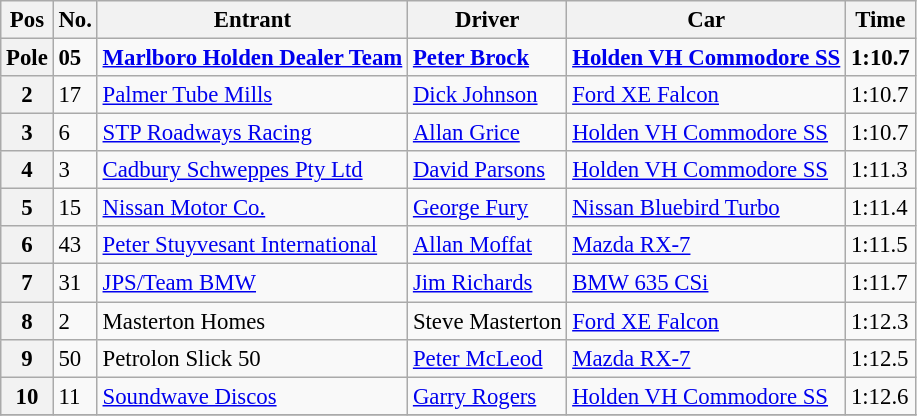<table class="wikitable" style="font-size: 95%;">
<tr>
<th>Pos</th>
<th>No.</th>
<th>Entrant </th>
<th>Driver</th>
<th>Car</th>
<th>Time</th>
</tr>
<tr style="font-weight:bold">
<th>Pole</th>
<td>05</td>
<td><a href='#'>Marlboro Holden Dealer Team</a></td>
<td> <a href='#'>Peter Brock</a></td>
<td><a href='#'>Holden VH Commodore SS</a></td>
<td>1:10.7</td>
</tr>
<tr>
<th>2</th>
<td>17</td>
<td><a href='#'>Palmer Tube Mills</a></td>
<td> <a href='#'>Dick Johnson</a></td>
<td><a href='#'>Ford XE Falcon</a></td>
<td>1:10.7</td>
</tr>
<tr>
<th>3</th>
<td>6</td>
<td><a href='#'>STP Roadways Racing</a></td>
<td> <a href='#'>Allan Grice</a></td>
<td><a href='#'>Holden VH Commodore SS</a></td>
<td>1:10.7</td>
</tr>
<tr>
<th>4</th>
<td>3</td>
<td><a href='#'>Cadbury Schweppes Pty Ltd</a></td>
<td> <a href='#'>David Parsons</a></td>
<td><a href='#'>Holden VH Commodore SS</a></td>
<td>1:11.3</td>
</tr>
<tr>
<th>5</th>
<td>15</td>
<td><a href='#'>Nissan Motor Co.</a></td>
<td> <a href='#'>George Fury</a></td>
<td><a href='#'>Nissan Bluebird Turbo</a></td>
<td>1:11.4</td>
</tr>
<tr>
<th>6</th>
<td>43</td>
<td><a href='#'>Peter Stuyvesant International</a></td>
<td> <a href='#'>Allan Moffat</a></td>
<td><a href='#'>Mazda RX-7</a></td>
<td>1:11.5</td>
</tr>
<tr>
<th>7</th>
<td>31</td>
<td><a href='#'>JPS/Team BMW</a></td>
<td> <a href='#'>Jim Richards</a></td>
<td><a href='#'>BMW 635 CSi</a></td>
<td>1:11.7</td>
</tr>
<tr>
<th>8</th>
<td>2</td>
<td>Masterton Homes</td>
<td> Steve Masterton</td>
<td><a href='#'>Ford XE Falcon</a></td>
<td>1:12.3</td>
</tr>
<tr>
<th>9</th>
<td>50</td>
<td>Petrolon Slick 50</td>
<td> <a href='#'>Peter McLeod</a></td>
<td><a href='#'>Mazda RX-7</a></td>
<td>1:12.5</td>
</tr>
<tr>
<th>10</th>
<td>11</td>
<td><a href='#'>Soundwave Discos</a></td>
<td> <a href='#'>Garry Rogers</a></td>
<td><a href='#'>Holden VH Commodore SS</a></td>
<td>1:12.6</td>
</tr>
<tr>
</tr>
</table>
